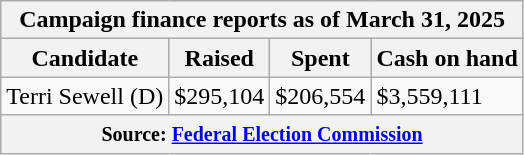<table class="wikitable sortable">
<tr>
<th colspan=4>Campaign finance reports as of March 31, 2025</th>
</tr>
<tr style="text-align:center;">
<th>Candidate</th>
<th>Raised</th>
<th>Spent</th>
<th>Cash on hand</th>
</tr>
<tr>
<td>Terri Sewell (D)</td>
<td>$295,104</td>
<td>$206,554</td>
<td>$3,559,111</td>
</tr>
<tr>
<th colspan="4"><small>Source: <a href='#'>Federal Election Commission</a></small></th>
</tr>
</table>
